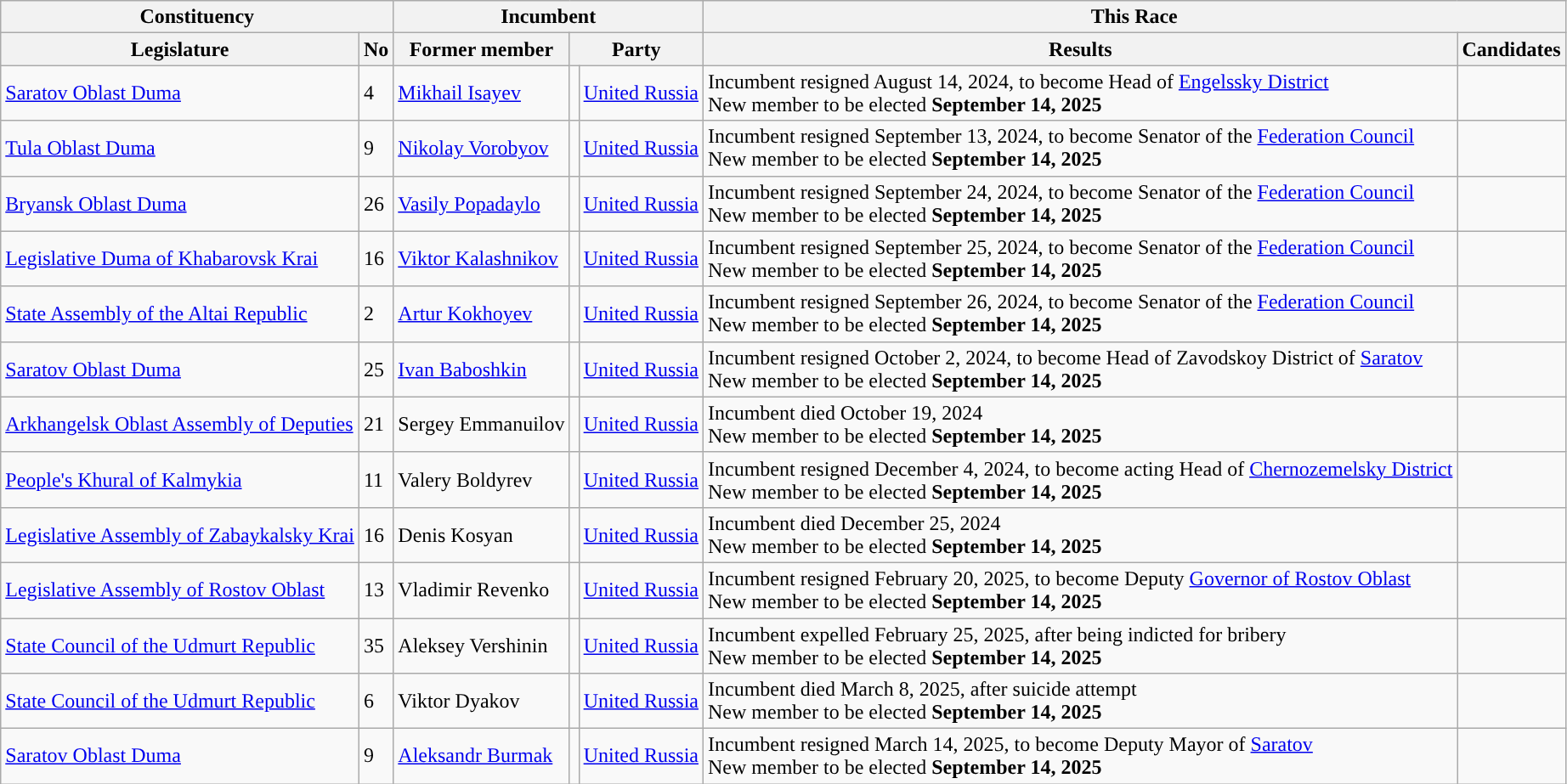<table class="wikitable">
<tr>
<th colspan=2>Constituency</th>
<th colspan=3>Incumbent</th>
<th colspan=2>This Race</th>
</tr>
<tr>
<th>Legislature</th>
<th>No</th>
<th>Former member</th>
<th colspan=2>Party</th>
<th>Results</th>
<th>Candidates</th>
</tr>
<tr>
<td><a href='#'>Saratov Oblast Duma</a></td>
<td>4</td>
<td><a href='#'>Mikhail Isayev</a></td>
<td style="background-color:"></td>
<td><a href='#'>United Russia</a></td>
<td>Incumbent resigned August 14, 2024, to become Head of <a href='#'>Engelssky District</a><br>New member to be elected <strong>September 14, 2025</strong></td>
<td nowrap></td>
</tr>
<tr>
<td><a href='#'>Tula Oblast Duma</a></td>
<td>9</td>
<td><a href='#'>Nikolay Vorobyov</a></td>
<td style="background-color:"></td>
<td><a href='#'>United Russia</a></td>
<td>Incumbent resigned September 13, 2024, to become Senator of the <a href='#'>Federation Council</a><br>New member to be elected <strong>September 14, 2025</strong></td>
<td nowrap></td>
</tr>
<tr>
<td><a href='#'>Bryansk Oblast Duma</a></td>
<td>26</td>
<td><a href='#'>Vasily Popadaylo</a></td>
<td style="background-color:"></td>
<td><a href='#'>United Russia</a></td>
<td>Incumbent resigned September 24, 2024, to become Senator of the <a href='#'>Federation Council</a><br>New member to be elected <strong>September 14, 2025</strong></td>
<td nowrap></td>
</tr>
<tr>
<td><a href='#'>Legislative Duma of Khabarovsk Krai</a></td>
<td>16</td>
<td><a href='#'>Viktor Kalashnikov</a></td>
<td style="background-color:"></td>
<td><a href='#'>United Russia</a></td>
<td>Incumbent resigned September 25, 2024, to become Senator of the <a href='#'>Federation Council</a><br>New member to be elected <strong>September 14, 2025</strong></td>
<td nowrap></td>
</tr>
<tr>
<td><a href='#'>State Assembly of the Altai Republic</a></td>
<td>2</td>
<td><a href='#'>Artur Kokhoyev</a></td>
<td style="background-color:"></td>
<td><a href='#'>United Russia</a></td>
<td>Incumbent resigned September 26, 2024, to become Senator of the <a href='#'>Federation Council</a><br>New member to be elected <strong>September 14, 2025</strong></td>
<td nowrap></td>
</tr>
<tr>
<td><a href='#'>Saratov Oblast Duma</a></td>
<td>25</td>
<td><a href='#'>Ivan Baboshkin</a></td>
<td style="background-color:"></td>
<td><a href='#'>United Russia</a></td>
<td>Incumbent resigned October 2, 2024, to become Head of Zavodskoy District of <a href='#'>Saratov</a><br>New member to be elected <strong>September 14, 2025</strong></td>
<td nowrap></td>
</tr>
<tr>
<td><a href='#'>Arkhangelsk Oblast Assembly of Deputies</a></td>
<td>21</td>
<td>Sergey Emmanuilov</td>
<td style="background-color:"></td>
<td><a href='#'>United Russia</a></td>
<td>Incumbent died October 19, 2024<br>New member to be elected <strong>September 14, 2025</strong></td>
<td nowrap></td>
</tr>
<tr>
<td><a href='#'>People's Khural of Kalmykia</a></td>
<td>11</td>
<td>Valery Boldyrev</td>
<td style="background-color:"></td>
<td><a href='#'>United Russia</a></td>
<td>Incumbent resigned December 4, 2024, to become acting Head of <a href='#'>Chernozemelsky District</a><br>New member to be elected <strong>September 14, 2025</strong></td>
<td nowrap></td>
</tr>
<tr>
<td><a href='#'>Legislative Assembly of Zabaykalsky Krai</a></td>
<td>16</td>
<td>Denis Kosyan</td>
<td style="background-color:"></td>
<td><a href='#'>United Russia</a></td>
<td>Incumbent died December 25, 2024<br>New member to be elected <strong>September 14, 2025</strong></td>
<td nowrap></td>
</tr>
<tr>
<td><a href='#'>Legislative Assembly of Rostov Oblast</a></td>
<td>13</td>
<td>Vladimir Revenko</td>
<td style="background-color:"></td>
<td><a href='#'>United Russia</a></td>
<td>Incumbent resigned February 20, 2025, to become Deputy <a href='#'>Governor of Rostov Oblast</a><br>New member to be elected <strong>September 14, 2025</strong></td>
<td nowrap></td>
</tr>
<tr>
<td><a href='#'>State Council of the Udmurt Republic</a></td>
<td>35</td>
<td>Aleksey Vershinin</td>
<td style="background-color:"></td>
<td><a href='#'>United Russia</a></td>
<td>Incumbent expelled February 25, 2025, after being indicted for bribery<br>New member to be elected <strong>September 14, 2025</strong></td>
<td nowrap></td>
</tr>
<tr>
<td><a href='#'>State Council of the Udmurt Republic</a></td>
<td>6</td>
<td>Viktor Dyakov</td>
<td style="background-color:"></td>
<td><a href='#'>United Russia</a></td>
<td>Incumbent died March 8, 2025, after suicide attempt<br>New member to be elected <strong>September 14, 2025</strong></td>
<td nowrap></td>
</tr>
<tr>
<td><a href='#'>Saratov Oblast Duma</a></td>
<td>9</td>
<td><a href='#'>Aleksandr Burmak</a></td>
<td style="background-color:"></td>
<td><a href='#'>United Russia</a></td>
<td>Incumbent resigned March 14, 2025, to become Deputy Mayor of <a href='#'>Saratov</a><br>New member to be elected <strong>September 14, 2025</strong></td>
<td nowrap></td>
</tr>
</table>
